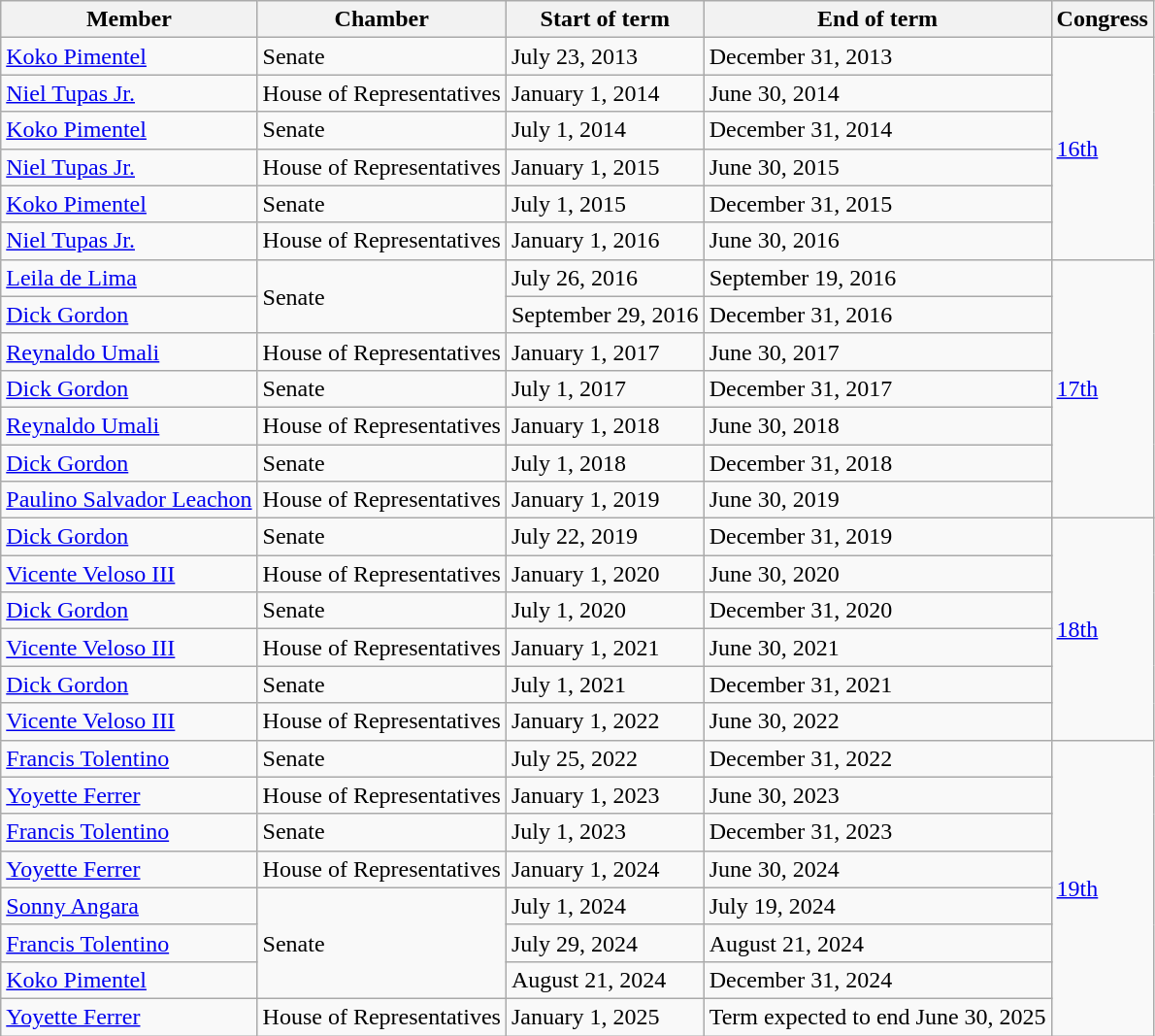<table class="wikitable">
<tr>
<th>Member</th>
<th>Chamber</th>
<th>Start of term</th>
<th>End of term</th>
<th>Congress</th>
</tr>
<tr>
<td><a href='#'>Koko Pimentel</a></td>
<td>Senate</td>
<td>July 23, 2013</td>
<td>December 31, 2013</td>
<td rowspan="6"><a href='#'>16th</a></td>
</tr>
<tr>
<td><a href='#'>Niel Tupas Jr.</a></td>
<td>House of Representatives</td>
<td>January 1, 2014</td>
<td>June 30, 2014</td>
</tr>
<tr>
<td><a href='#'>Koko Pimentel</a></td>
<td>Senate</td>
<td>July 1, 2014</td>
<td>December 31, 2014</td>
</tr>
<tr>
<td><a href='#'>Niel Tupas Jr.</a></td>
<td>House of Representatives</td>
<td>January 1, 2015</td>
<td>June 30, 2015</td>
</tr>
<tr>
<td><a href='#'>Koko Pimentel</a></td>
<td>Senate</td>
<td>July 1, 2015</td>
<td>December 31, 2015</td>
</tr>
<tr>
<td><a href='#'>Niel Tupas Jr.</a></td>
<td>House of Representatives</td>
<td>January 1, 2016</td>
<td>June 30, 2016</td>
</tr>
<tr>
<td><a href='#'>Leila de Lima</a></td>
<td rowspan="2">Senate</td>
<td>July 26, 2016</td>
<td>September 19, 2016</td>
<td rowspan="7"><a href='#'>17th</a></td>
</tr>
<tr>
<td><a href='#'>Dick Gordon</a></td>
<td>September 29, 2016</td>
<td>December 31, 2016</td>
</tr>
<tr>
<td><a href='#'>Reynaldo Umali</a></td>
<td>House of Representatives</td>
<td>January 1, 2017</td>
<td>June 30, 2017</td>
</tr>
<tr>
<td><a href='#'>Dick Gordon</a></td>
<td>Senate</td>
<td>July 1, 2017</td>
<td>December 31, 2017</td>
</tr>
<tr>
<td><a href='#'>Reynaldo Umali</a></td>
<td>House of Representatives</td>
<td>January 1, 2018</td>
<td>June 30, 2018</td>
</tr>
<tr>
<td><a href='#'>Dick Gordon</a></td>
<td>Senate</td>
<td>July 1, 2018</td>
<td>December 31, 2018</td>
</tr>
<tr>
<td><a href='#'>Paulino Salvador Leachon</a></td>
<td>House of Representatives</td>
<td>January 1, 2019</td>
<td>June 30, 2019</td>
</tr>
<tr>
<td><a href='#'>Dick Gordon</a></td>
<td>Senate</td>
<td>July 22, 2019</td>
<td>December 31, 2019</td>
<td rowspan="6"><a href='#'>18th</a></td>
</tr>
<tr>
<td><a href='#'>Vicente Veloso III</a></td>
<td>House of Representatives</td>
<td>January 1, 2020</td>
<td>June 30, 2020</td>
</tr>
<tr>
<td><a href='#'>Dick Gordon</a></td>
<td>Senate</td>
<td>July 1, 2020</td>
<td>December 31, 2020</td>
</tr>
<tr>
<td><a href='#'>Vicente Veloso III</a></td>
<td>House of Representatives</td>
<td>January 1, 2021</td>
<td>June 30, 2021</td>
</tr>
<tr>
<td><a href='#'>Dick Gordon</a></td>
<td>Senate</td>
<td>July 1, 2021</td>
<td>December 31, 2021</td>
</tr>
<tr>
<td><a href='#'>Vicente Veloso III</a></td>
<td>House of Representatives</td>
<td>January 1, 2022</td>
<td>June 30, 2022</td>
</tr>
<tr>
<td><a href='#'>Francis Tolentino</a></td>
<td>Senate</td>
<td>July 25, 2022</td>
<td>December 31, 2022</td>
<td rowspan="8"><a href='#'>19th</a></td>
</tr>
<tr>
<td><a href='#'>Yoyette Ferrer</a></td>
<td>House of Representatives</td>
<td>January 1, 2023</td>
<td>June 30, 2023</td>
</tr>
<tr>
<td><a href='#'>Francis Tolentino</a></td>
<td>Senate</td>
<td>July 1, 2023</td>
<td>December 31, 2023</td>
</tr>
<tr>
<td><a href='#'>Yoyette Ferrer</a></td>
<td>House of Representatives</td>
<td>January 1, 2024</td>
<td>June 30, 2024</td>
</tr>
<tr>
<td><a href='#'>Sonny Angara</a></td>
<td rowspan="3">Senate</td>
<td>July 1, 2024</td>
<td>July 19, 2024</td>
</tr>
<tr>
<td><a href='#'>Francis Tolentino</a></td>
<td>July 29, 2024</td>
<td>August 21, 2024</td>
</tr>
<tr>
<td><a href='#'>Koko Pimentel</a></td>
<td>August 21, 2024</td>
<td>December 31, 2024</td>
</tr>
<tr>
<td><a href='#'>Yoyette Ferrer</a></td>
<td>House of Representatives</td>
<td>January 1, 2025</td>
<td>Term expected to end June 30, 2025</td>
</tr>
</table>
